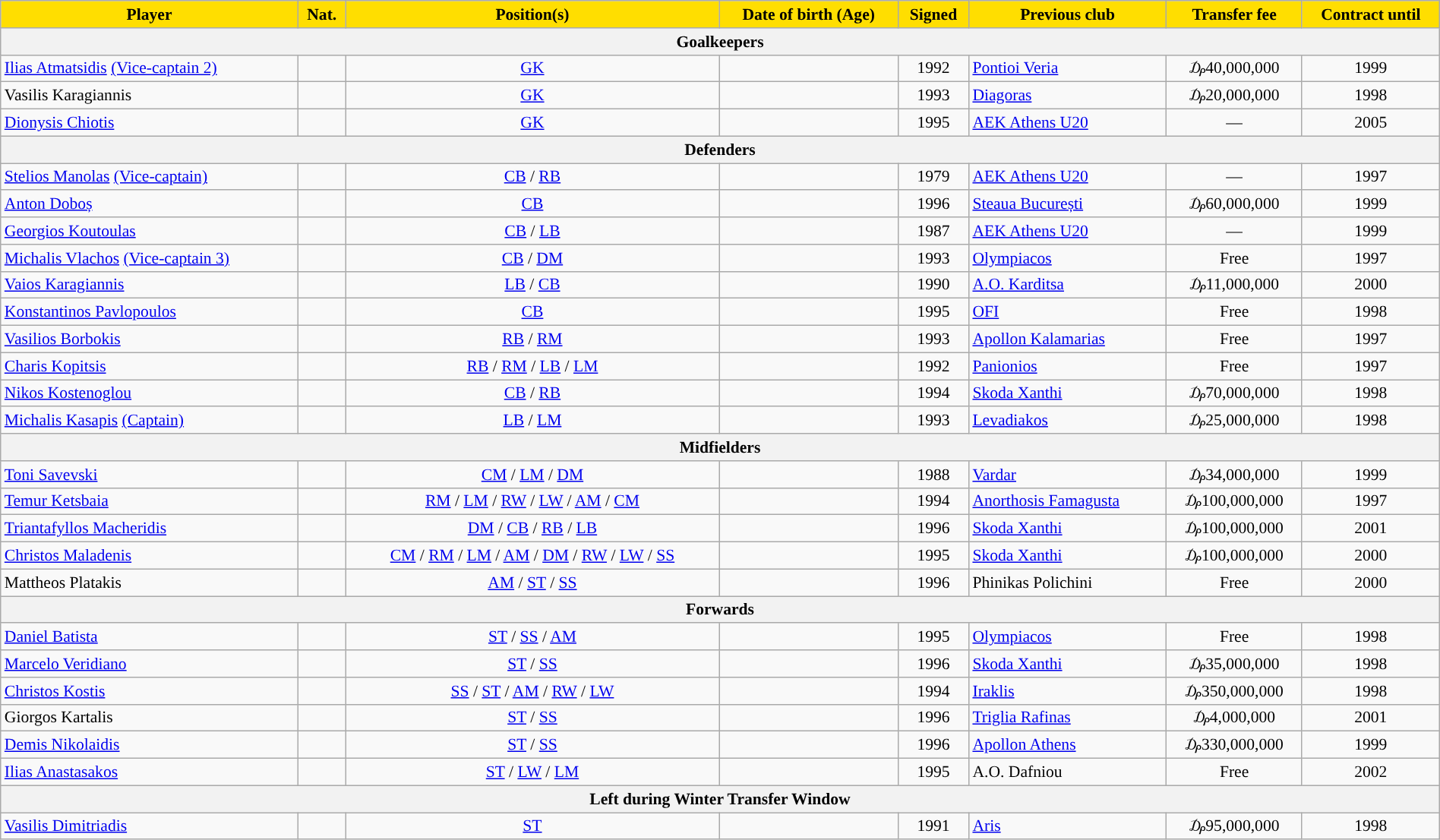<table class="wikitable" style="text-align:center; font-size:90%; width:100%">
<tr>
<th style="background:#FFDE00">Player</th>
<th style="background:#FFDE00">Nat.</th>
<th style="background:#FFDE00">Position(s)</th>
<th style="background:#FFDE00">Date of birth (Age)</th>
<th style="background:#FFDE00">Signed</th>
<th style="background:#FFDE00">Previous club</th>
<th style="background:#FFDE00">Transfer fee</th>
<th style="background:#FFDE00">Contract until</th>
</tr>
<tr>
<th colspan="8">Goalkeepers</th>
</tr>
<tr>
<td align=left><a href='#'>Ilias Atmatsidis</a> <a href='#'>(Vice-captain 2)</a></td>
<td></td>
<td><a href='#'>GK</a></td>
<td></td>
<td>1992</td>
<td align=left> <a href='#'>Pontioi Veria</a></td>
<td>₯40,000,000</td>
<td>1999</td>
</tr>
<tr>
<td align=left>Vasilis Karagiannis</td>
<td></td>
<td><a href='#'>GK</a></td>
<td></td>
<td>1993</td>
<td align=left> <a href='#'>Diagoras</a></td>
<td>₯20,000,000</td>
<td>1998</td>
</tr>
<tr>
<td align=left><a href='#'>Dionysis Chiotis</a></td>
<td></td>
<td><a href='#'>GK</a></td>
<td></td>
<td>1995</td>
<td align=left> <a href='#'>AEK Athens U20</a></td>
<td>—</td>
<td>2005</td>
</tr>
<tr>
<th colspan="8">Defenders</th>
</tr>
<tr>
<td align=left><a href='#'>Stelios Manolas</a> <a href='#'>(Vice-captain)</a></td>
<td></td>
<td><a href='#'>CB</a> / <a href='#'>RB</a></td>
<td></td>
<td>1979</td>
<td align=left> <a href='#'>AEK Athens U20</a></td>
<td>—</td>
<td>1997</td>
</tr>
<tr>
<td align=left><a href='#'>Anton Doboș</a></td>
<td></td>
<td><a href='#'>CB</a></td>
<td></td>
<td>1996</td>
<td align=left> <a href='#'>Steaua București</a></td>
<td>₯60,000,000</td>
<td>1999</td>
</tr>
<tr>
<td align=left><a href='#'>Georgios Koutoulas</a></td>
<td></td>
<td><a href='#'>CB</a> / <a href='#'>LB</a></td>
<td></td>
<td>1987</td>
<td align=left> <a href='#'>AEK Athens U20</a></td>
<td>—</td>
<td>1999</td>
</tr>
<tr>
<td align=left><a href='#'>Michalis Vlachos</a> <a href='#'>(Vice-captain 3)</a></td>
<td></td>
<td><a href='#'>CB</a> / <a href='#'>DM</a></td>
<td></td>
<td>1993</td>
<td align=left> <a href='#'>Olympiacos</a></td>
<td>Free</td>
<td>1997</td>
</tr>
<tr>
<td align=left><a href='#'>Vaios Karagiannis</a></td>
<td></td>
<td><a href='#'>LB</a> / <a href='#'>CB</a></td>
<td></td>
<td>1990</td>
<td align=left> <a href='#'>A.O. Karditsa</a></td>
<td>₯11,000,000</td>
<td>2000</td>
</tr>
<tr>
<td align=left><a href='#'>Konstantinos Pavlopoulos</a></td>
<td></td>
<td><a href='#'>CB</a></td>
<td></td>
<td>1995</td>
<td align=left> <a href='#'>OFI</a></td>
<td>Free</td>
<td>1998</td>
</tr>
<tr>
<td align=left><a href='#'>Vasilios Borbokis</a></td>
<td></td>
<td><a href='#'>RB</a> / <a href='#'>RM</a></td>
<td></td>
<td>1993</td>
<td align=left> <a href='#'>Apollon Kalamarias</a></td>
<td>Free</td>
<td>1997</td>
</tr>
<tr>
<td align=left><a href='#'>Charis Kopitsis</a></td>
<td></td>
<td><a href='#'>RB</a> / <a href='#'>RM</a> / <a href='#'>LB</a> / <a href='#'>LM</a></td>
<td></td>
<td>1992</td>
<td align=left> <a href='#'>Panionios</a></td>
<td>Free</td>
<td>1997</td>
</tr>
<tr>
<td align=left><a href='#'>Nikos Kostenoglou</a></td>
<td></td>
<td><a href='#'>CB</a> / <a href='#'>RB</a></td>
<td></td>
<td>1994</td>
<td align=left> <a href='#'>Skoda Xanthi</a></td>
<td>₯70,000,000</td>
<td>1998</td>
</tr>
<tr>
<td align=left><a href='#'>Michalis Kasapis</a> <a href='#'>(Captain)</a></td>
<td></td>
<td><a href='#'>LB</a> / <a href='#'>LM</a></td>
<td></td>
<td>1993</td>
<td align=left> <a href='#'>Levadiakos</a></td>
<td>₯25,000,000</td>
<td>1998</td>
</tr>
<tr>
<th colspan="8">Midfielders</th>
</tr>
<tr>
<td align=left><a href='#'>Toni Savevski</a></td>
<td></td>
<td><a href='#'>CM</a> / <a href='#'>LM</a> / <a href='#'>DM</a></td>
<td></td>
<td>1988</td>
<td align=left> <a href='#'>Vardar</a></td>
<td>₯34,000,000</td>
<td>1999</td>
</tr>
<tr>
<td align=left><a href='#'>Temur Ketsbaia</a></td>
<td></td>
<td><a href='#'>RM</a> / <a href='#'>LM</a> / <a href='#'>RW</a> / <a href='#'>LW</a> / <a href='#'>AM</a> / <a href='#'>CM</a></td>
<td></td>
<td>1994</td>
<td align=left> <a href='#'>Anorthosis Famagusta</a></td>
<td>₯100,000,000</td>
<td>1997</td>
</tr>
<tr>
<td align=left><a href='#'>Triantafyllos Macheridis</a></td>
<td></td>
<td><a href='#'>DM</a> / <a href='#'>CB</a> / <a href='#'>RB</a> / <a href='#'>LB</a></td>
<td></td>
<td>1996</td>
<td align=left> <a href='#'>Skoda Xanthi</a></td>
<td>₯100,000,000</td>
<td>2001</td>
</tr>
<tr>
<td align=left><a href='#'>Christos Maladenis</a></td>
<td></td>
<td><a href='#'>CM</a> / <a href='#'>RM</a> / <a href='#'>LM</a> / <a href='#'>AM</a> / <a href='#'>DM</a> / <a href='#'>RW</a> / <a href='#'>LW</a> / <a href='#'>SS</a></td>
<td></td>
<td>1995</td>
<td align=left> <a href='#'>Skoda Xanthi</a></td>
<td>₯100,000,000</td>
<td>2000</td>
</tr>
<tr>
<td align=left>Mattheos Platakis</td>
<td></td>
<td><a href='#'>AM</a> / <a href='#'>ST</a> / <a href='#'>SS</a></td>
<td></td>
<td>1996</td>
<td align=left> Phinikas Polichini</td>
<td>Free</td>
<td>2000</td>
</tr>
<tr>
<th colspan="8">Forwards</th>
</tr>
<tr>
<td align=left><a href='#'>Daniel Batista</a></td>
<td></td>
<td><a href='#'>ST</a> / <a href='#'>SS</a> / <a href='#'>AM</a></td>
<td></td>
<td>1995</td>
<td align=left> <a href='#'>Olympiacos</a></td>
<td>Free</td>
<td>1998</td>
</tr>
<tr>
<td align=left><a href='#'>Marcelo Veridiano</a></td>
<td></td>
<td><a href='#'>ST</a> / <a href='#'>SS</a></td>
<td></td>
<td>1996</td>
<td align=left> <a href='#'>Skoda Xanthi</a></td>
<td>₯35,000,000</td>
<td>1998</td>
</tr>
<tr>
<td align=left><a href='#'>Christos Kostis</a></td>
<td></td>
<td><a href='#'>SS</a> / <a href='#'>ST</a> / <a href='#'>AM</a> / <a href='#'>RW</a> / <a href='#'>LW</a></td>
<td></td>
<td>1994</td>
<td align=left> <a href='#'>Iraklis</a></td>
<td>₯350,000,000</td>
<td>1998</td>
</tr>
<tr>
<td align=left>Giorgos Kartalis</td>
<td></td>
<td><a href='#'>ST</a> / <a href='#'>SS</a></td>
<td></td>
<td>1996</td>
<td align=left> <a href='#'>Triglia Rafinas</a></td>
<td>₯4,000,000</td>
<td>2001</td>
</tr>
<tr>
<td align=left><a href='#'>Demis Nikolaidis</a></td>
<td></td>
<td><a href='#'>ST</a> / <a href='#'>SS</a></td>
<td></td>
<td>1996</td>
<td align=left> <a href='#'>Apollon Athens</a></td>
<td>₯330,000,000</td>
<td>1999</td>
</tr>
<tr>
<td align=left><a href='#'>Ilias Anastasakos</a></td>
<td></td>
<td><a href='#'>ST</a> / <a href='#'>LW</a> / <a href='#'>LM</a></td>
<td></td>
<td>1995</td>
<td align=left> A.O. Dafniou</td>
<td>Free</td>
<td>2002</td>
</tr>
<tr>
<th colspan="8">Left during Winter Transfer Window</th>
</tr>
<tr>
<td align=left><a href='#'>Vasilis Dimitriadis</a></td>
<td></td>
<td><a href='#'>ST</a></td>
<td></td>
<td>1991</td>
<td align=left> <a href='#'>Aris</a></td>
<td>₯95,000,000</td>
<td>1998</td>
</tr>
</table>
